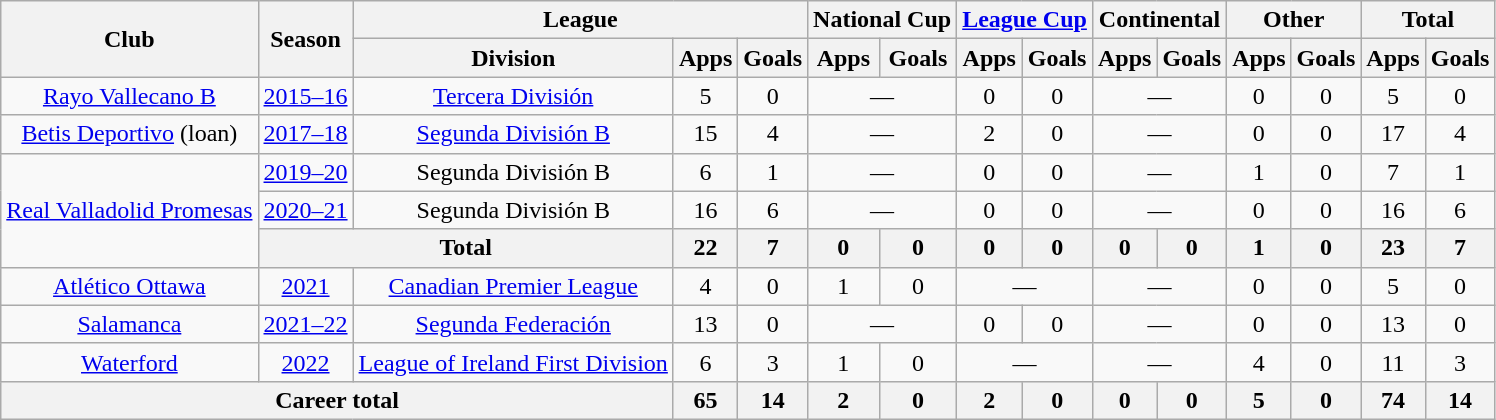<table class="wikitable" style="text-align:center">
<tr>
<th rowspan="2">Club</th>
<th rowspan="2">Season</th>
<th colspan="3">League</th>
<th colspan="2">National Cup</th>
<th colspan="2"><a href='#'>League Cup</a></th>
<th colspan="2">Continental</th>
<th colspan="2">Other</th>
<th colspan="2">Total</th>
</tr>
<tr>
<th>Division</th>
<th>Apps</th>
<th>Goals</th>
<th>Apps</th>
<th>Goals</th>
<th>Apps</th>
<th>Goals</th>
<th>Apps</th>
<th>Goals</th>
<th>Apps</th>
<th>Goals</th>
<th>Apps</th>
<th>Goals</th>
</tr>
<tr>
<td><a href='#'>Rayo Vallecano B</a></td>
<td><a href='#'>2015–16</a></td>
<td><a href='#'>Tercera División</a></td>
<td>5</td>
<td>0</td>
<td colspan="2">—</td>
<td>0</td>
<td>0</td>
<td colspan="2">—</td>
<td>0</td>
<td>0</td>
<td>5</td>
<td>0</td>
</tr>
<tr>
<td><a href='#'>Betis Deportivo</a> (loan)</td>
<td><a href='#'>2017–18</a></td>
<td><a href='#'>Segunda División B</a></td>
<td>15</td>
<td>4</td>
<td colspan="2">—</td>
<td>2</td>
<td>0</td>
<td colspan="2">—</td>
<td>0</td>
<td>0</td>
<td>17</td>
<td>4</td>
</tr>
<tr>
<td rowspan="3"><a href='#'>Real Valladolid Promesas</a></td>
<td><a href='#'>2019–20</a></td>
<td>Segunda División B</td>
<td>6</td>
<td>1</td>
<td colspan="2">—</td>
<td>0</td>
<td>0</td>
<td colspan="2">—</td>
<td>1</td>
<td>0</td>
<td>7</td>
<td>1</td>
</tr>
<tr>
<td><a href='#'>2020–21</a></td>
<td>Segunda División B</td>
<td>16</td>
<td>6</td>
<td colspan="2">—</td>
<td>0</td>
<td>0</td>
<td colspan="2">—</td>
<td>0</td>
<td>0</td>
<td>16</td>
<td>6</td>
</tr>
<tr>
<th colspan="2">Total</th>
<th>22</th>
<th>7</th>
<th>0</th>
<th>0</th>
<th>0</th>
<th>0</th>
<th>0</th>
<th>0</th>
<th>1</th>
<th>0</th>
<th>23</th>
<th>7</th>
</tr>
<tr>
<td><a href='#'>Atlético Ottawa</a></td>
<td><a href='#'>2021</a></td>
<td><a href='#'>Canadian Premier League</a></td>
<td>4</td>
<td>0</td>
<td>1</td>
<td>0</td>
<td colspan="2">—</td>
<td colspan="2">—</td>
<td>0</td>
<td>0</td>
<td>5</td>
<td>0</td>
</tr>
<tr>
<td><a href='#'>Salamanca</a></td>
<td><a href='#'>2021–22</a></td>
<td><a href='#'>Segunda Federación</a></td>
<td>13</td>
<td>0</td>
<td colspan="2">—</td>
<td>0</td>
<td>0</td>
<td colspan="2">—</td>
<td>0</td>
<td>0</td>
<td>13</td>
<td>0</td>
</tr>
<tr>
<td><a href='#'>Waterford</a></td>
<td><a href='#'>2022</a></td>
<td><a href='#'>League of Ireland First Division</a></td>
<td>6</td>
<td>3</td>
<td>1</td>
<td>0</td>
<td colspan="2">—</td>
<td colspan="2">—</td>
<td>4</td>
<td>0</td>
<td>11</td>
<td>3</td>
</tr>
<tr>
<th colspan="3">Career total</th>
<th>65</th>
<th>14</th>
<th>2</th>
<th>0</th>
<th>2</th>
<th>0</th>
<th>0</th>
<th>0</th>
<th>5</th>
<th>0</th>
<th>74</th>
<th>14</th>
</tr>
</table>
